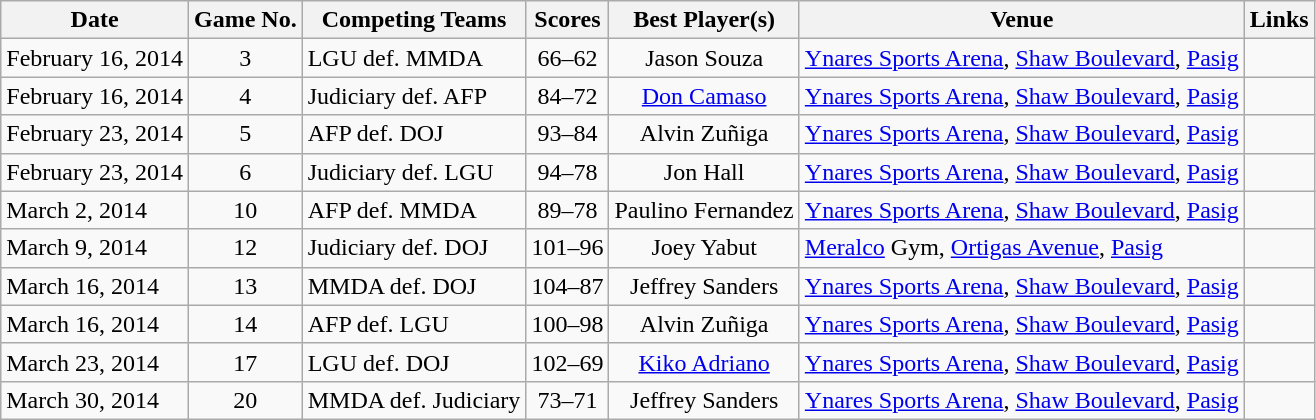<table class="wikitable sortable" border="1">
<tr>
<th>Date</th>
<th>Game No.</th>
<th>Competing Teams</th>
<th>Scores</th>
<th>Best Player(s)</th>
<th>Venue</th>
<th>Links</th>
</tr>
<tr>
<td>February 16, 2014</td>
<td style="text-align:center;">3 </td>
<td>LGU def. MMDA</td>
<td style="text-align:center;">66–62</td>
<td style="text-align:center;">Jason Souza</td>
<td><a href='#'>Ynares Sports Arena</a>, <a href='#'>Shaw Boulevard</a>, <a href='#'>Pasig</a></td>
<td></td>
</tr>
<tr>
<td>February 16, 2014</td>
<td style="text-align:center;">4 </td>
<td>Judiciary def. AFP</td>
<td style="text-align:center;">84–72</td>
<td style="text-align:center;"><a href='#'>Don Camaso</a></td>
<td><a href='#'>Ynares Sports Arena</a>, <a href='#'>Shaw Boulevard</a>, <a href='#'>Pasig</a></td>
<td></td>
</tr>
<tr>
<td>February 23, 2014</td>
<td style="text-align:center;">5</td>
<td>AFP def. DOJ</td>
<td style="text-align:center;">93–84</td>
<td style="text-align:center;">Alvin Zuñiga</td>
<td><a href='#'>Ynares Sports Arena</a>, <a href='#'>Shaw Boulevard</a>, <a href='#'>Pasig</a></td>
<td></td>
</tr>
<tr>
<td>February 23, 2014</td>
<td style="text-align:center;">6</td>
<td>Judiciary def. LGU</td>
<td style="text-align:center;">94–78</td>
<td style="text-align:center;">Jon Hall</td>
<td><a href='#'>Ynares Sports Arena</a>, <a href='#'>Shaw Boulevard</a>, <a href='#'>Pasig</a></td>
<td></td>
</tr>
<tr>
<td>March 2, 2014</td>
<td style="text-align:center;">10 </td>
<td>AFP def. MMDA</td>
<td style="text-align:center;">89–78</td>
<td style="text-align:center;">Paulino Fernandez</td>
<td><a href='#'>Ynares Sports Arena</a>, <a href='#'>Shaw Boulevard</a>, <a href='#'>Pasig</a></td>
<td></td>
</tr>
<tr>
<td>March 9, 2014</td>
<td style="text-align:center;">12 </td>
<td>Judiciary def. DOJ</td>
<td style="text-align:center;">101–96</td>
<td style="text-align:center;">Joey Yabut</td>
<td><a href='#'>Meralco</a> Gym, <a href='#'>Ortigas Avenue</a>, <a href='#'>Pasig</a></td>
<td></td>
</tr>
<tr>
<td>March 16, 2014</td>
<td style="text-align:center;">13 </td>
<td>MMDA def. DOJ</td>
<td style="text-align:center;">104–87</td>
<td style="text-align:center;">Jeffrey Sanders</td>
<td><a href='#'>Ynares Sports Arena</a>, <a href='#'>Shaw Boulevard</a>, <a href='#'>Pasig</a></td>
<td></td>
</tr>
<tr>
<td>March 16, 2014</td>
<td style="text-align:center;">14 </td>
<td>AFP def. LGU</td>
<td style="text-align:center;">100–98</td>
<td style="text-align:center;">Alvin Zuñiga</td>
<td><a href='#'>Ynares Sports Arena</a>, <a href='#'>Shaw Boulevard</a>, <a href='#'>Pasig</a></td>
<td></td>
</tr>
<tr>
<td>March 23, 2014</td>
<td style="text-align:center;">17 </td>
<td>LGU def. DOJ</td>
<td style="text-align:center;">102–69</td>
<td style="text-align:center;"><a href='#'>Kiko Adriano</a></td>
<td><a href='#'>Ynares Sports Arena</a>, <a href='#'>Shaw Boulevard</a>, <a href='#'>Pasig</a></td>
<td></td>
</tr>
<tr>
<td>March 30, 2014</td>
<td style="text-align:center;">20 </td>
<td>MMDA def. Judiciary</td>
<td style="text-align:center;">73–71</td>
<td style="text-align:center;">Jeffrey Sanders</td>
<td><a href='#'>Ynares Sports Arena</a>, <a href='#'>Shaw Boulevard</a>, <a href='#'>Pasig</a></td>
<td></td>
</tr>
</table>
